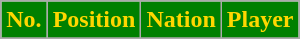<table class="wikitable sortable">
<tr>
<th style="background:green; color:gold;" scope="col">No.</th>
<th style="background:green; color:gold;" scope="col">Position</th>
<th style="background:green; color:gold;" scope="col">Nation</th>
<th style="background:green; color:gold;" scope="col">Player</th>
</tr>
<tr>
</tr>
</table>
